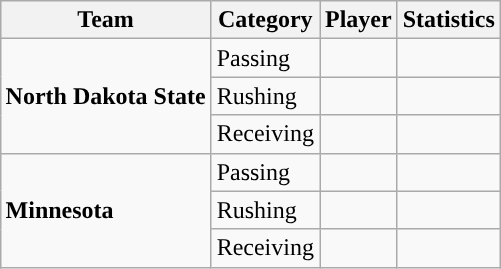<table class="wikitable" style="float: right;">
<tr>
<th>Team</th>
<th>Category</th>
<th>Player</th>
<th>Statistics</th>
</tr>
<tr>
<td rowspan=3><strong>North Dakota State</strong></td>
<td>Passing</td>
<td></td>
<td></td>
</tr>
<tr>
<td>Rushing</td>
<td></td>
<td></td>
</tr>
<tr>
<td>Receiving</td>
<td></td>
<td></td>
</tr>
<tr>
<td rowspan=3><strong>Minnesota</strong></td>
<td>Passing</td>
<td></td>
<td></td>
</tr>
<tr>
<td>Rushing</td>
<td></td>
<td></td>
</tr>
<tr>
<td>Receiving</td>
<td></td>
<td></td>
</tr>
</table>
